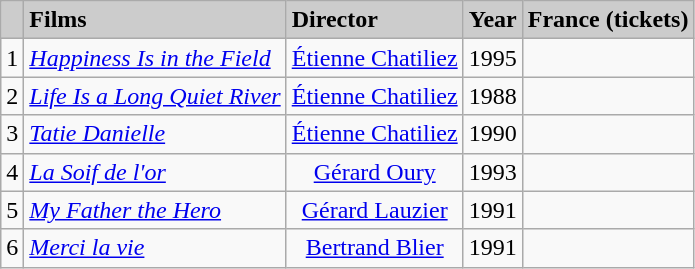<table class="sortable wikitable" style="font-size: 100%">
<tr style="background:#ccc;">
<td></td>
<td><strong>Films</strong></td>
<td><strong>Director</strong></td>
<td><strong>Year</strong></td>
<td><strong>France (tickets)</strong></td>
</tr>
<tr>
<td style="text-align:center;">1</td>
<td><em><a href='#'>Happiness Is in the Field</a></em></td>
<td style="text-align:center;"><a href='#'>Étienne Chatiliez</a></td>
<td style="text-align:center;">1995</td>
<td style="text-align:center;"></td>
</tr>
<tr>
<td style="text-align:center;">2</td>
<td><em><a href='#'>Life Is a Long Quiet River</a></em></td>
<td style="text-align:center;"><a href='#'>Étienne Chatiliez</a></td>
<td style="text-align:center;">1988</td>
<td style="text-align:center;"></td>
</tr>
<tr>
<td style="text-align:center;">3</td>
<td><em><a href='#'>Tatie Danielle</a></em></td>
<td style="text-align:center;"><a href='#'>Étienne Chatiliez</a></td>
<td style="text-align:center;">1990</td>
<td style="text-align:center;"></td>
</tr>
<tr>
<td style="text-align:center;">4</td>
<td><em><a href='#'>La Soif de l'or</a></em></td>
<td style="text-align:center;"><a href='#'>Gérard Oury</a></td>
<td style="text-align:center;">1993</td>
<td style="text-align:center;"></td>
</tr>
<tr>
<td style="text-align:center;">5</td>
<td><em><a href='#'>My Father the Hero</a></em></td>
<td style="text-align:center;"><a href='#'>Gérard Lauzier</a></td>
<td style="text-align:center;">1991</td>
<td style="text-align:center;"></td>
</tr>
<tr>
<td style="text-align:center;">6</td>
<td><em><a href='#'>Merci la vie</a></em></td>
<td style="text-align:center;"><a href='#'>Bertrand Blier</a></td>
<td style="text-align:center;">1991</td>
<td style="text-align:center;"></td>
</tr>
</table>
